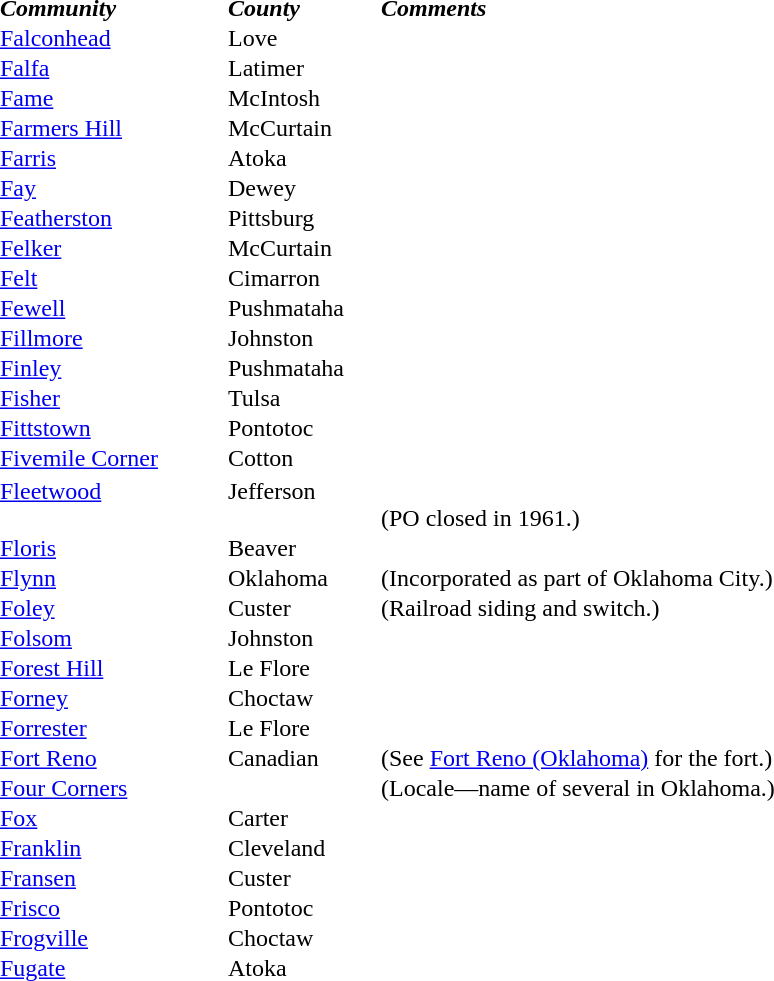<table border="0" cellpadding="0">
<tr>
<td></td>
<td width="150px"><strong><em>Community</em></strong></td>
<td width="100px"><strong><em>County</em></strong></td>
<td width="300px"><strong><em>Comments</em></strong></td>
</tr>
<tr>
<td></td>
<td><a href='#'>Falconhead</a></td>
<td>Love</td>
<td></td>
</tr>
<tr>
<td></td>
<td><a href='#'>Falfa</a></td>
<td>Latimer</td>
<td></td>
</tr>
<tr>
<td></td>
<td><a href='#'>Fame</a></td>
<td>McIntosh</td>
<td></td>
</tr>
<tr>
<td></td>
<td><a href='#'>Farmers Hill</a></td>
<td>McCurtain</td>
<td></td>
</tr>
<tr>
<td></td>
<td><a href='#'>Farris</a></td>
<td>Atoka</td>
<td></td>
</tr>
<tr>
<td></td>
<td><a href='#'>Fay</a></td>
<td>Dewey</td>
<td></td>
</tr>
<tr>
<td></td>
<td><a href='#'>Featherston</a></td>
<td>Pittsburg</td>
<td></td>
</tr>
<tr>
<td></td>
<td><a href='#'>Felker</a></td>
<td>McCurtain</td>
<td></td>
</tr>
<tr>
<td></td>
<td><a href='#'>Felt</a></td>
<td>Cimarron</td>
<td></td>
</tr>
<tr>
<td></td>
<td><a href='#'>Fewell</a></td>
<td>Pushmataha</td>
<td></td>
</tr>
<tr>
<td></td>
<td><a href='#'>Fillmore</a></td>
<td>Johnston</td>
<td></td>
</tr>
<tr>
<td></td>
<td><a href='#'>Finley</a></td>
<td>Pushmataha</td>
<td></td>
</tr>
<tr>
<td></td>
<td><a href='#'>Fisher</a></td>
<td>Tulsa</td>
<td></td>
</tr>
<tr>
<td></td>
<td><a href='#'>Fittstown</a></td>
<td>Pontotoc</td>
<td></td>
</tr>
<tr>
<td></td>
<td><a href='#'>Fivemile Corner</a></td>
<td>Cotton</td>
<td></td>
</tr>
<tr>
</tr>
<tr valign="top">
<td></td>
<td><a href='#'>Fleetwood</a></td>
<td>Jefferson</td>
<td><br>(PO closed in 1961.)</td>
</tr>
<tr>
<td></td>
<td><a href='#'>Floris</a></td>
<td>Beaver</td>
<td></td>
</tr>
<tr valign="top">
<td></td>
<td><a href='#'>Flynn</a></td>
<td>Oklahoma</td>
<td>(Incorporated as part of Oklahoma City.)</td>
</tr>
<tr>
<td></td>
<td><a href='#'>Foley</a></td>
<td>Custer</td>
<td>(Railroad siding and switch.)</td>
</tr>
<tr>
<td></td>
<td><a href='#'>Folsom</a></td>
<td>Johnston</td>
<td></td>
</tr>
<tr>
<td></td>
<td><a href='#'>Forest Hill</a></td>
<td>Le Flore</td>
<td></td>
</tr>
<tr>
<td></td>
<td><a href='#'>Forney</a></td>
<td>Choctaw</td>
<td></td>
</tr>
<tr>
<td></td>
<td><a href='#'>Forrester</a></td>
<td>Le Flore</td>
<td></td>
</tr>
<tr valign="top">
<td></td>
<td><a href='#'>Fort Reno</a></td>
<td>Canadian</td>
<td>(See <a href='#'>Fort Reno (Oklahoma)</a> for the fort.)</td>
</tr>
<tr valign="top">
<td></td>
<td><a href='#'>Four Corners</a></td>
<td></td>
<td>(Locale—name of several in Oklahoma.)</td>
</tr>
<tr>
<td></td>
<td><a href='#'>Fox</a></td>
<td>Carter</td>
<td></td>
</tr>
<tr>
<td></td>
<td><a href='#'>Franklin</a></td>
<td>Cleveland</td>
<td></td>
</tr>
<tr>
<td></td>
<td><a href='#'>Fransen</a></td>
<td>Custer</td>
<td></td>
</tr>
<tr>
<td></td>
<td><a href='#'>Frisco</a></td>
<td>Pontotoc</td>
<td></td>
</tr>
<tr>
<td></td>
<td><a href='#'>Frogville</a></td>
<td>Choctaw</td>
<td></td>
</tr>
<tr>
<td></td>
<td><a href='#'>Fugate</a></td>
<td>Atoka</td>
<td></td>
</tr>
</table>
